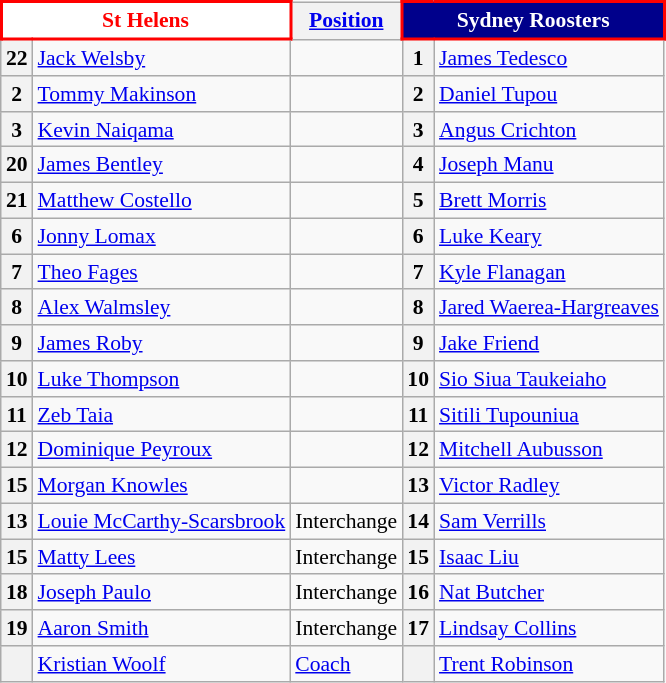<table class="wikitable" style="float:right; font-size:90%;">
<tr>
<th colspan="2"  style="width:138px; background:white; color:red; border:2px solid red;"><strong>St Helens</strong></th>
<th><a href='#'>Position</a></th>
<th colspan="2"  style="width:138px; background:darkblue; color:white; border:2px solid red;"><strong>Sydney Roosters</strong></th>
</tr>
<tr>
<th>22</th>
<td><a href='#'>Jack Welsby</a></td>
<td></td>
<th>1</th>
<td><a href='#'>James Tedesco</a></td>
</tr>
<tr>
<th>2</th>
<td><a href='#'>Tommy Makinson</a></td>
<td></td>
<th>2</th>
<td><a href='#'>Daniel Tupou</a></td>
</tr>
<tr>
<th>3</th>
<td><a href='#'>Kevin Naiqama</a></td>
<td></td>
<th>3</th>
<td><a href='#'>Angus Crichton</a></td>
</tr>
<tr>
<th>20</th>
<td><a href='#'>James Bentley</a></td>
<td></td>
<th>4</th>
<td><a href='#'>Joseph Manu</a></td>
</tr>
<tr>
<th>21</th>
<td><a href='#'>Matthew Costello</a></td>
<td></td>
<th>5</th>
<td><a href='#'>Brett Morris</a></td>
</tr>
<tr>
<th>6</th>
<td><a href='#'>Jonny Lomax</a></td>
<td></td>
<th>6</th>
<td><a href='#'>Luke Keary</a></td>
</tr>
<tr>
<th>7</th>
<td><a href='#'>Theo Fages</a></td>
<td></td>
<th>7</th>
<td><a href='#'>Kyle Flanagan</a></td>
</tr>
<tr>
<th>8</th>
<td><a href='#'>Alex Walmsley</a></td>
<td></td>
<th>8</th>
<td><a href='#'>Jared Waerea-Hargreaves</a></td>
</tr>
<tr>
<th>9</th>
<td><a href='#'>James Roby</a></td>
<td></td>
<th>9</th>
<td><a href='#'>Jake Friend</a></td>
</tr>
<tr>
<th>10</th>
<td><a href='#'>Luke Thompson</a></td>
<td></td>
<th>10</th>
<td><a href='#'>Sio Siua Taukeiaho</a></td>
</tr>
<tr>
<th>11</th>
<td><a href='#'>Zeb Taia</a></td>
<td></td>
<th>11</th>
<td><a href='#'>Sitili Tupouniua</a></td>
</tr>
<tr>
<th>12</th>
<td><a href='#'>Dominique Peyroux</a></td>
<td></td>
<th>12</th>
<td><a href='#'>Mitchell Aubusson</a></td>
</tr>
<tr>
<th>15</th>
<td><a href='#'>Morgan Knowles</a></td>
<td></td>
<th>13</th>
<td><a href='#'>Victor Radley</a></td>
</tr>
<tr>
<th>13</th>
<td><a href='#'>Louie McCarthy-Scarsbrook</a></td>
<td>Interchange</td>
<th>14</th>
<td><a href='#'>Sam Verrills</a></td>
</tr>
<tr>
<th>15</th>
<td><a href='#'>Matty Lees</a></td>
<td>Interchange</td>
<th>15</th>
<td><a href='#'>Isaac Liu</a></td>
</tr>
<tr>
<th>18</th>
<td><a href='#'>Joseph Paulo</a></td>
<td>Interchange</td>
<th>16</th>
<td><a href='#'>Nat Butcher</a></td>
</tr>
<tr>
<th>19</th>
<td><a href='#'>Aaron Smith</a></td>
<td>Interchange</td>
<th>17</th>
<td><a href='#'>Lindsay Collins</a></td>
</tr>
<tr>
<th></th>
<td><a href='#'>Kristian Woolf</a></td>
<td><a href='#'>Coach</a></td>
<th></th>
<td><a href='#'>Trent Robinson</a></td>
</tr>
</table>
